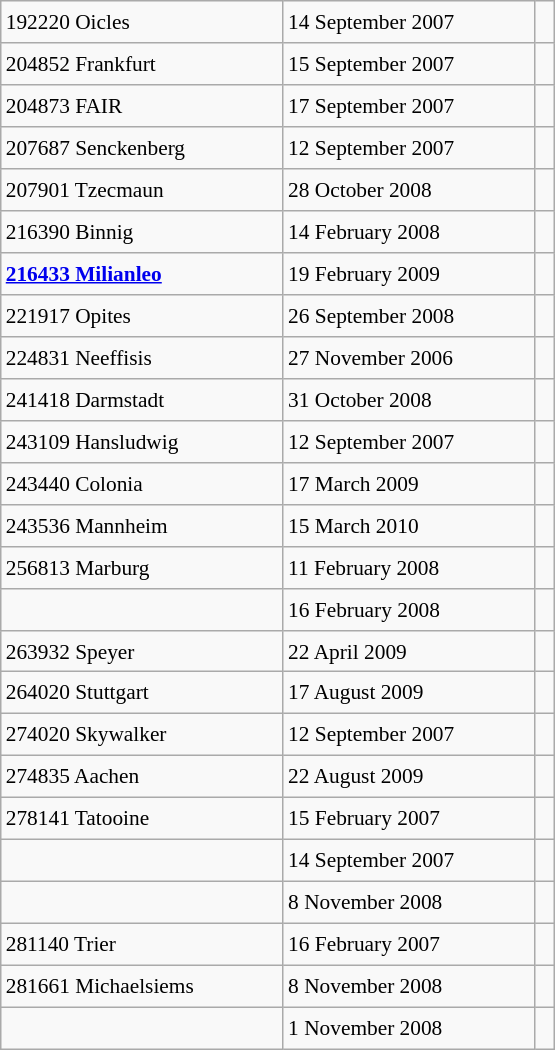<table class="wikitable" style="font-size: 89%; float: left; width: 26em; margin-right: 1em; height: 700px">
<tr>
<td>192220 Oicles</td>
<td>14 September 2007</td>
<td> </td>
</tr>
<tr>
<td>204852 Frankfurt</td>
<td>15 September 2007</td>
<td> </td>
</tr>
<tr>
<td>204873 FAIR</td>
<td>17 September 2007</td>
<td> </td>
</tr>
<tr>
<td>207687 Senckenberg</td>
<td>12 September 2007</td>
<td> </td>
</tr>
<tr>
<td>207901 Tzecmaun</td>
<td>28 October 2008</td>
<td></td>
</tr>
<tr>
<td>216390 Binnig</td>
<td>14 February 2008</td>
<td> </td>
</tr>
<tr>
<td><strong><a href='#'>216433 Milianleo</a></strong></td>
<td>19 February 2009</td>
<td></td>
</tr>
<tr>
<td>221917 Opites</td>
<td>26 September 2008</td>
<td> </td>
</tr>
<tr>
<td>224831 Neeffisis</td>
<td>27 November 2006</td>
<td> </td>
</tr>
<tr>
<td>241418 Darmstadt</td>
<td>31 October 2008</td>
<td></td>
</tr>
<tr>
<td>243109 Hansludwig</td>
<td>12 September 2007</td>
<td> </td>
</tr>
<tr>
<td>243440 Colonia</td>
<td>17 March 2009</td>
<td> </td>
</tr>
<tr>
<td>243536 Mannheim</td>
<td>15 March 2010</td>
<td></td>
</tr>
<tr>
<td>256813 Marburg</td>
<td>11 February 2008</td>
<td> </td>
</tr>
<tr>
<td></td>
<td>16 February 2008</td>
<td> </td>
</tr>
<tr>
<td>263932 Speyer</td>
<td>22 April 2009</td>
<td></td>
</tr>
<tr>
<td>264020 Stuttgart</td>
<td>17 August 2009</td>
<td></td>
</tr>
<tr>
<td>274020 Skywalker</td>
<td>12 September 2007</td>
<td> </td>
</tr>
<tr>
<td>274835 Aachen</td>
<td>22 August 2009</td>
<td></td>
</tr>
<tr>
<td>278141 Tatooine</td>
<td>15 February 2007</td>
<td> </td>
</tr>
<tr>
<td></td>
<td>14 September 2007</td>
<td> </td>
</tr>
<tr>
<td></td>
<td>8 November 2008</td>
<td></td>
</tr>
<tr>
<td>281140 Trier</td>
<td>16 February 2007</td>
<td> </td>
</tr>
<tr>
<td>281661 Michaelsiems</td>
<td>8 November 2008</td>
<td></td>
</tr>
<tr>
<td></td>
<td>1 November 2008</td>
<td></td>
</tr>
</table>
